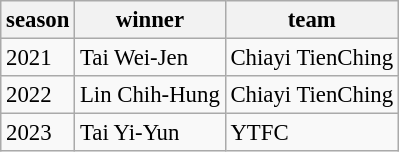<table class="wikitable" style="font-size:95%;">
<tr>
<th>season</th>
<th>winner</th>
<th>team</th>
</tr>
<tr>
<td>2021</td>
<td>Tai Wei-Jen</td>
<td>Chiayi TienChing</td>
</tr>
<tr>
<td>2022</td>
<td>Lin Chih-Hung</td>
<td>Chiayi TienChing</td>
</tr>
<tr>
<td>2023</td>
<td>Tai Yi-Yun</td>
<td>YTFC</td>
</tr>
</table>
